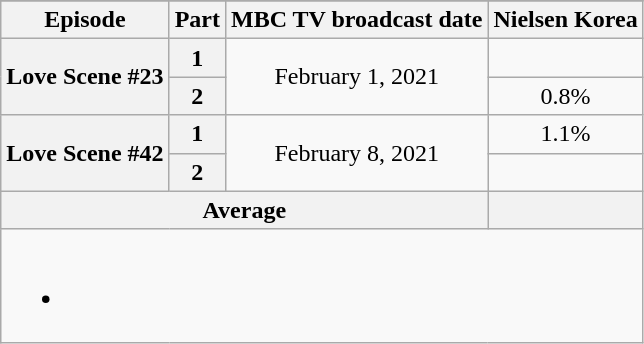<table class="wikitable" style="text-align:center">
<tr>
</tr>
<tr>
<th>Episode</th>
<th>Part</th>
<th>MBC TV broadcast date</th>
<th>Nielsen Korea</th>
</tr>
<tr>
<th rowspan="2">Love Scene #23</th>
<th>1</th>
<td rowspan="2">February 1, 2021</td>
<td></td>
</tr>
<tr>
<th>2</th>
<td>0.8%</td>
</tr>
<tr>
<th rowspan="2">Love Scene #42</th>
<th>1</th>
<td rowspan="2">February 8, 2021</td>
<td>1.1%</td>
</tr>
<tr>
<th>2</th>
<td></td>
</tr>
<tr>
<th colspan="3">Average</th>
<th></th>
</tr>
<tr>
<td colspan="5"><br><ul><li></li></ul></td>
</tr>
</table>
